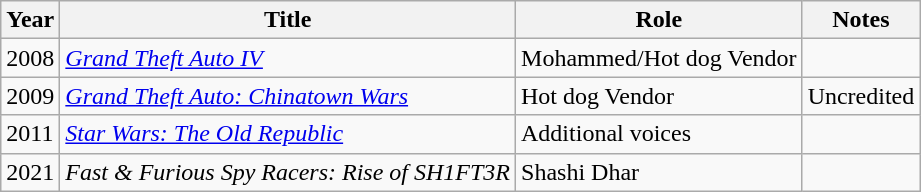<table class="wikitable sortable">
<tr>
<th>Year</th>
<th>Title</th>
<th>Role</th>
<th class="unsortable">Notes</th>
</tr>
<tr>
<td>2008</td>
<td><em><a href='#'>Grand Theft Auto IV</a></em></td>
<td>Mohammed/Hot dog Vendor</td>
<td></td>
</tr>
<tr>
<td>2009</td>
<td><em><a href='#'>Grand Theft Auto: Chinatown Wars</a></em></td>
<td>Hot dog Vendor</td>
<td>Uncredited</td>
</tr>
<tr>
<td>2011</td>
<td><em><a href='#'>Star Wars: The Old Republic</a></em></td>
<td>Additional voices</td>
<td></td>
</tr>
<tr>
<td>2021</td>
<td><em>Fast & Furious Spy Racers: Rise of SH1FT3R</em></td>
<td>Shashi Dhar</td>
<td></td>
</tr>
</table>
